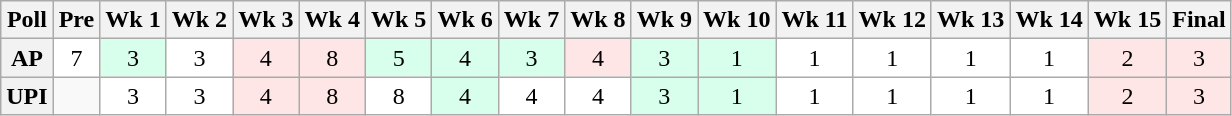<table class="wikitable" style="white-space:nowrap;">
<tr>
<th>Poll</th>
<th>Pre</th>
<th>Wk 1</th>
<th>Wk 2</th>
<th>Wk 3</th>
<th>Wk 4</th>
<th>Wk 5</th>
<th>Wk 6</th>
<th>Wk 7</th>
<th>Wk 8</th>
<th>Wk 9</th>
<th>Wk 10</th>
<th>Wk 11</th>
<th>Wk 12</th>
<th>Wk 13</th>
<th>Wk 14</th>
<th>Wk 15</th>
<th>Final</th>
</tr>
<tr style="text-align:center;">
<th>AP</th>
<td style="background:#FFF;">7</td>
<td style="background:#D8FFEB">3</td>
<td style="background:#FFF;">3</td>
<td style="background:#FFE6E6;">4</td>
<td style="background:#FFE6E6;">8</td>
<td style="background:#D8FFEB">5</td>
<td style="background:#D8FFEB">4</td>
<td style="background:#D8FFEB">3</td>
<td style="background:#FFE6E6;">4</td>
<td style="background:#D8FFEB">3</td>
<td style="background:#D8FFEB">1</td>
<td style="background:#FFF;">1</td>
<td style="background:#FFF;">1</td>
<td style="background:#FFF;">1</td>
<td style="background:#FFF;">1</td>
<td style="background:#FFE6E6;">2</td>
<td style="background:#FFE6E6;">3</td>
</tr>
<tr style="text-align:center;">
<th>UPI</th>
<td></td>
<td style="background:#FFF;">3</td>
<td style="background:#FFF;">3</td>
<td style="background:#FFE6E6;">4</td>
<td style="background:#FFE6E6;">8</td>
<td style="background:#FFF;">8</td>
<td style="background:#D8FFEB">4</td>
<td style="background:#FFF;">4</td>
<td style="background:#FFF;">4</td>
<td style="background:#D8FFEB">3</td>
<td style="background:#D8FFEB">1</td>
<td style="background:#FFF;">1</td>
<td style="background:#FFF;">1</td>
<td style="background:#FFF;">1</td>
<td style="background:#FFF;">1</td>
<td style="background:#FFE6E6;">2</td>
<td style="background:#FFE6E6;">3</td>
</tr>
</table>
